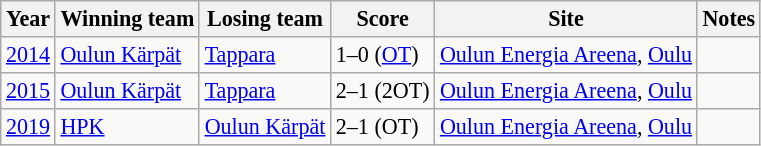<table class=wikitable style="font-size:92%;">
<tr>
<th>Year</th>
<th>Winning team</th>
<th>Losing team</th>
<th>Score</th>
<th>Site</th>
<th>Notes</th>
</tr>
<tr>
<td><a href='#'>2014</a></td>
<td><a href='#'>Oulun Kärpät</a></td>
<td><a href='#'>Tappara</a></td>
<td>1–0 (<a href='#'>OT</a>)</td>
<td><a href='#'>Oulun Energia Areena</a>, <a href='#'>Oulu</a></td>
<td></td>
</tr>
<tr>
<td><a href='#'>2015</a></td>
<td><a href='#'>Oulun Kärpät</a></td>
<td><a href='#'>Tappara</a></td>
<td>2–1 (2OT)</td>
<td><a href='#'>Oulun Energia Areena</a>, <a href='#'>Oulu</a></td>
<td></td>
</tr>
<tr>
<td><a href='#'>2019</a></td>
<td><a href='#'>HPK</a></td>
<td><a href='#'>Oulun Kärpät</a></td>
<td>2–1 (OT)</td>
<td><a href='#'>Oulun Energia Areena</a>, <a href='#'>Oulu</a></td>
<td></td>
</tr>
</table>
